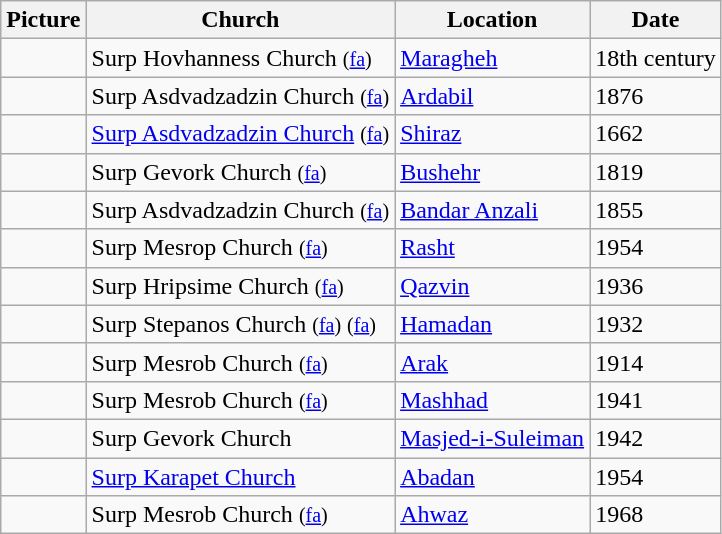<table class="wikitable sortable">
<tr>
<th>Picture</th>
<th>Church</th>
<th>Location</th>
<th>Date</th>
</tr>
<tr>
<td></td>
<td>Surp Hovhanness Church <small>(<a href='#'>fa</a>)</small></td>
<td><a href='#'>Maragheh</a></td>
<td>18th century</td>
</tr>
<tr>
<td></td>
<td>Surp Asdvadzadzin Church <small>(<a href='#'>fa</a>)</small></td>
<td><a href='#'>Ardabil</a></td>
<td>1876</td>
</tr>
<tr>
<td></td>
<td><a href='#'>Surp Asdvadzadzin Church</a> <small>(<a href='#'>fa</a>)</small></td>
<td><a href='#'>Shiraz</a></td>
<td>1662</td>
</tr>
<tr>
<td></td>
<td>Surp Gevork Church <small>(<a href='#'>fa</a>)</small></td>
<td><a href='#'>Bushehr</a></td>
<td>1819</td>
</tr>
<tr>
<td></td>
<td>Surp Asdvadzadzin Church <small>(<a href='#'>fa</a>)</small></td>
<td><a href='#'>Bandar Anzali</a></td>
<td>1855</td>
</tr>
<tr>
<td></td>
<td>Surp Mesrop Church <small>(<a href='#'>fa</a>)</small></td>
<td><a href='#'>Rasht</a></td>
<td>1954</td>
</tr>
<tr>
<td></td>
<td>Surp Hripsime Church <small>(<a href='#'>fa</a>)</small></td>
<td><a href='#'>Qazvin</a></td>
<td>1936</td>
</tr>
<tr>
<td></td>
<td>Surp Stepanos Church <small>(<a href='#'>fa</a>)</small> <small>(<a href='#'>fa</a>)</small></td>
<td><a href='#'>Hamadan</a></td>
<td>1932</td>
</tr>
<tr>
<td></td>
<td>Surp Mesrob Church <small>(<a href='#'>fa</a>)</small></td>
<td><a href='#'>Arak</a></td>
<td>1914</td>
</tr>
<tr>
<td></td>
<td>Surp Mesrob Church <small>(<a href='#'>fa</a>)</small></td>
<td><a href='#'>Mashhad</a></td>
<td>1941</td>
</tr>
<tr>
<td></td>
<td>Surp Gevork Church</td>
<td><a href='#'>Masjed-i-Suleiman</a></td>
<td>1942</td>
</tr>
<tr>
<td></td>
<td><a href='#'>Surp Karapet Church</a></td>
<td><a href='#'>Abadan</a></td>
<td>1954</td>
</tr>
<tr>
<td></td>
<td>Surp Mesrob Church <small>(<a href='#'>fa</a>)</small></td>
<td><a href='#'>Ahwaz</a></td>
<td>1968</td>
</tr>
</table>
